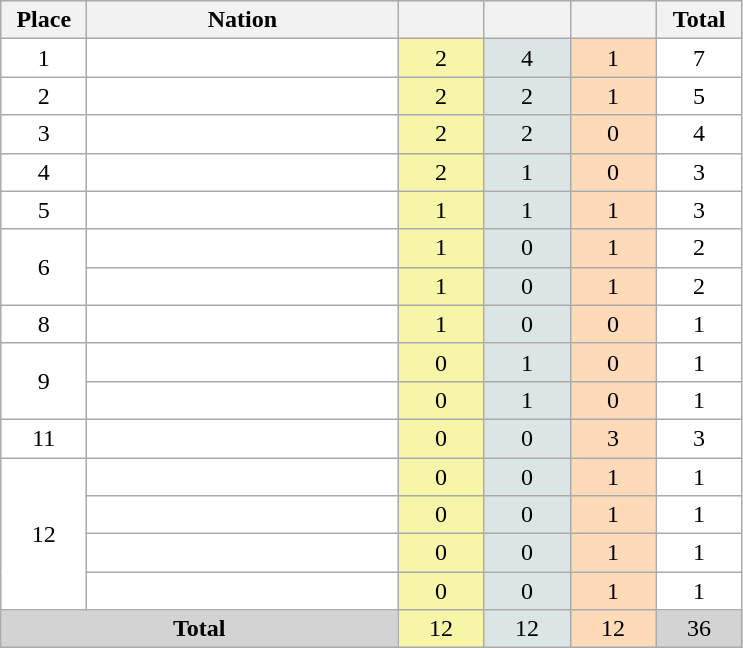<table class=wikitable style="border:1px solid #AAAAAA">
<tr bgcolor="#EFEFEF">
<th width=50>Place</th>
<th width=200>Nation</th>
<th width=50></th>
<th width=50></th>
<th width=50></th>
<th width=50>Total</th>
</tr>
<tr align="center" valign="center" bgcolor="#FFFFFF">
<td>1</td>
<td align="left"></td>
<td style="background:#F7F6A8;">2</td>
<td style="background:#DCE5E5;">4</td>
<td style="background:#FFDAB9;">1</td>
<td>7</td>
</tr>
<tr align="center" valign="center" bgcolor="#FFFFFF">
<td>2</td>
<td align="left"></td>
<td style="background:#F7F6A8;">2</td>
<td style="background:#DCE5E5;">2</td>
<td style="background:#FFDAB9;">1</td>
<td>5</td>
</tr>
<tr align="center" valign="center" bgcolor="#FFFFFF">
<td>3</td>
<td align="left"></td>
<td style="background:#F7F6A8;">2</td>
<td style="background:#DCE5E5;">2</td>
<td style="background:#FFDAB9;">0</td>
<td>4</td>
</tr>
<tr align="center" valign="center" bgcolor="#FFFFFF">
<td>4</td>
<td align="left"></td>
<td style="background:#F7F6A8;">2</td>
<td style="background:#DCE5E5;">1</td>
<td style="background:#FFDAB9;">0</td>
<td>3</td>
</tr>
<tr align="center" valign="center" bgcolor="#FFFFFF">
<td>5</td>
<td align="left"></td>
<td style="background:#F7F6A8;">1</td>
<td style="background:#DCE5E5;">1</td>
<td style="background:#FFDAB9;">1</td>
<td>3</td>
</tr>
<tr align="center" valign="center" bgcolor="#FFFFFF">
<td rowspan=2>6</td>
<td align="left"></td>
<td style="background:#F7F6A8;">1</td>
<td style="background:#DCE5E5;">0</td>
<td style="background:#FFDAB9;">1</td>
<td>2</td>
</tr>
<tr align="center" valign="center" bgcolor="#FFFFFF">
<td align="left"></td>
<td style="background:#F7F6A8;">1</td>
<td style="background:#DCE5E5;">0</td>
<td style="background:#FFDAB9;">1</td>
<td>2</td>
</tr>
<tr align="center" valign="center" bgcolor="#FFFFFF">
<td>8</td>
<td align="left"></td>
<td style="background:#F7F6A8;">1</td>
<td style="background:#DCE5E5;">0</td>
<td style="background:#FFDAB9;">0</td>
<td>1</td>
</tr>
<tr align="center" valign="center" bgcolor="#FFFFFF">
<td rowspan=2>9</td>
<td align="left"></td>
<td style="background:#F7F6A8;">0</td>
<td style="background:#DCE5E5;">1</td>
<td style="background:#FFDAB9;">0</td>
<td>1</td>
</tr>
<tr align="center" valign="center" bgcolor="#FFFFFF">
<td align="left"></td>
<td style="background:#F7F6A8;">0</td>
<td style="background:#DCE5E5;">1</td>
<td style="background:#FFDAB9;">0</td>
<td>1</td>
</tr>
<tr align="center" valign="center" bgcolor="#FFFFFF">
<td>11</td>
<td align="left"></td>
<td style="background:#F7F6A8;">0</td>
<td style="background:#DCE5E5;">0</td>
<td style="background:#FFDAB9;">3</td>
<td>3</td>
</tr>
<tr align="center" valign="center" bgcolor="#FFFFFF">
<td rowspan=4>12</td>
<td align="left"></td>
<td style="background:#F7F6A8;">0</td>
<td style="background:#DCE5E5;">0</td>
<td style="background:#FFDAB9;">1</td>
<td>1</td>
</tr>
<tr align="center" valign="center" bgcolor="#FFFFFF">
<td align="left"></td>
<td style="background:#F7F6A8;">0</td>
<td style="background:#DCE5E5;">0</td>
<td style="background:#FFDAB9;">1</td>
<td>1</td>
</tr>
<tr align="center" valign="center" bgcolor="#FFFFFF">
<td align="left"></td>
<td style="background:#F7F6A8;">0</td>
<td style="background:#DCE5E5;">0</td>
<td style="background:#FFDAB9;">1</td>
<td>1</td>
</tr>
<tr align="center" valign="center" bgcolor="#FFFFFF">
<td align="left"></td>
<td style="background:#F7F6A8;">0</td>
<td style="background:#DCE5E5;">0</td>
<td style="background:#FFDAB9;">1</td>
<td>1</td>
</tr>
<tr align="center">
<td colspan="2" bgcolor=D3D3D3><strong>Total</strong></td>
<td style="background:#F7F6A8;">12</td>
<td style="background:#DCE5E5;">12</td>
<td style="background:#FFDAB9;">12</td>
<td bgcolor=D3D3D3>36</td>
</tr>
</table>
